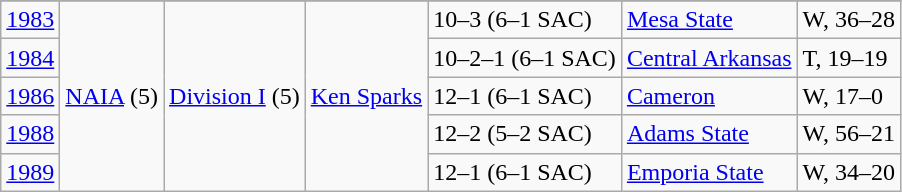<table class="wikitable">
<tr>
</tr>
<tr>
<td><a href='#'>1983</a></td>
<td rowspan=5><a href='#'>NAIA</a> (5)</td>
<td rowspan=5><a href='#'>Division I</a> (5)</td>
<td rowspan=5><a href='#'>Ken Sparks</a></td>
<td>10–3 (6–1 SAC)</td>
<td><a href='#'>Mesa State</a></td>
<td>W, 36–28</td>
</tr>
<tr>
<td><a href='#'>1984</a></td>
<td>10–2–1 (6–1 SAC)</td>
<td><a href='#'>Central Arkansas</a></td>
<td>T, 19–19</td>
</tr>
<tr>
<td><a href='#'>1986</a></td>
<td>12–1 (6–1 SAC)</td>
<td><a href='#'>Cameron</a></td>
<td>W, 17–0</td>
</tr>
<tr>
<td><a href='#'>1988</a></td>
<td>12–2 (5–2 SAC)</td>
<td><a href='#'>Adams State</a></td>
<td>W, 56–21</td>
</tr>
<tr>
<td><a href='#'>1989</a></td>
<td>12–1 (6–1 SAC)</td>
<td><a href='#'>Emporia State</a></td>
<td>W, 34–20</td>
</tr>
</table>
